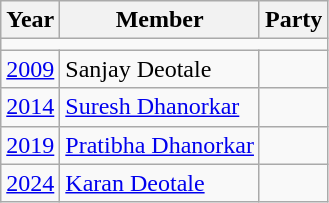<table class="wikitable">
<tr>
<th>Year</th>
<th>Member</th>
<th colspan="2">Party</th>
</tr>
<tr>
<td colspan="4"></td>
</tr>
<tr>
<td><a href='#'>2009</a></td>
<td>Sanjay Deotale</td>
<td></td>
</tr>
<tr>
<td><a href='#'>2014</a></td>
<td><a href='#'>Suresh Dhanorkar</a></td>
<td></td>
</tr>
<tr>
<td><a href='#'>2019</a></td>
<td><a href='#'>Pratibha Dhanorkar</a></td>
<td></td>
</tr>
<tr>
<td><a href='#'>2024</a></td>
<td><a href='#'>Karan Deotale</a></td>
<td></td>
</tr>
</table>
